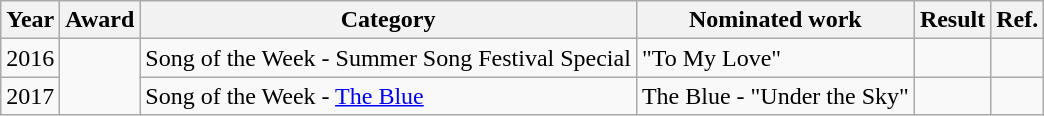<table class="wikitable">
<tr>
<th>Year</th>
<th>Award</th>
<th>Category</th>
<th>Nominated work</th>
<th>Result</th>
<th>Ref.</th>
</tr>
<tr>
<td>2016</td>
<td rowspan="2"></td>
<td>Song of the Week -  Summer Song Festival Special</td>
<td>"To My Love"</td>
<td></td>
<td></td>
</tr>
<tr>
<td>2017</td>
<td>Song of the Week - <a href='#'>The Blue</a></td>
<td>The Blue - "Under the Sky"</td>
<td></td>
<td></td>
</tr>
</table>
